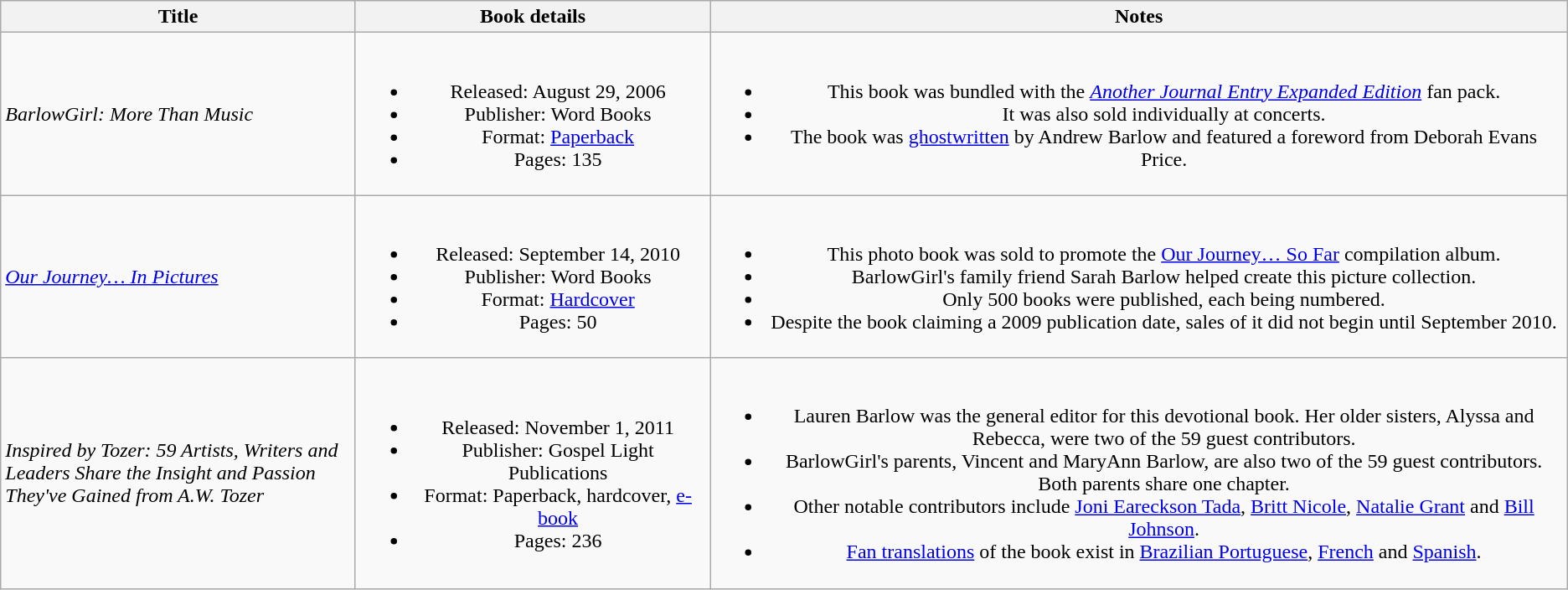<table class="wikitable" style="text-align:center;">
<tr>
<th style="width:275px;">Title</th>
<th style="width:275px;">Book details</th>
<th>Notes</th>
</tr>
<tr>
<td align=left><em>BarlowGirl: More Than Music</em></td>
<td><br><ul><li>Released: August 29, 2006</li><li>Publisher: Word Books</li><li>Format: <a href='#'>Paperback</a></li><li>Pages: 135</li></ul></td>
<td><br><ul><li>This book was bundled with the <em><a href='#'>Another Journal Entry Expanded Edition</a></em> fan pack.</li><li>It was also sold individually at concerts.</li><li>The book was <a href='#'>ghostwritten</a> by Andrew Barlow and featured a foreword from Deborah Evans Price.</li></ul></td>
</tr>
<tr>
<td align=left><em><a href='#'>Our Journey… In Pictures</a></em></td>
<td><br><ul><li>Released: September 14, 2010</li><li>Publisher: Word Books</li><li>Format: <a href='#'>Hardcover</a></li><li>Pages: 50</li></ul></td>
<td><br><ul><li>This photo book was sold to promote the <a href='#'>Our Journey… So Far</a> compilation album.</li><li>BarlowGirl's family friend Sarah Barlow helped create this picture collection.</li><li>Only 500 books were published, each being numbered.</li><li>Despite the book claiming a 2009 publication date, sales of it did not begin until September 2010.</li></ul></td>
</tr>
<tr>
<td align=left><em>Inspired by Tozer: 59 Artists, Writers and Leaders Share the Insight and Passion They've Gained from A.W. Tozer</em></td>
<td><br><ul><li>Released: November 1, 2011</li><li>Publisher: Gospel Light Publications</li><li>Format: Paperback, hardcover, <a href='#'>e-book</a></li><li>Pages: 236</li></ul></td>
<td><br><ul><li>Lauren Barlow was the general editor for this devotional book. Her older sisters, Alyssa and Rebecca, were two of the 59 guest contributors.</li><li>BarlowGirl's parents, Vincent and MaryAnn Barlow, are also two of the 59 guest contributors. Both parents share one chapter.</li><li>Other notable contributors include <a href='#'>Joni Eareckson Tada</a>, <a href='#'>Britt Nicole</a>, <a href='#'>Natalie Grant</a> and <a href='#'>Bill Johnson</a>.</li><li><a href='#'>Fan translations</a> of the book exist in <a href='#'>Brazilian Portuguese</a>, <a href='#'>French</a> and <a href='#'>Spanish</a>.</li></ul></td>
</tr>
</table>
